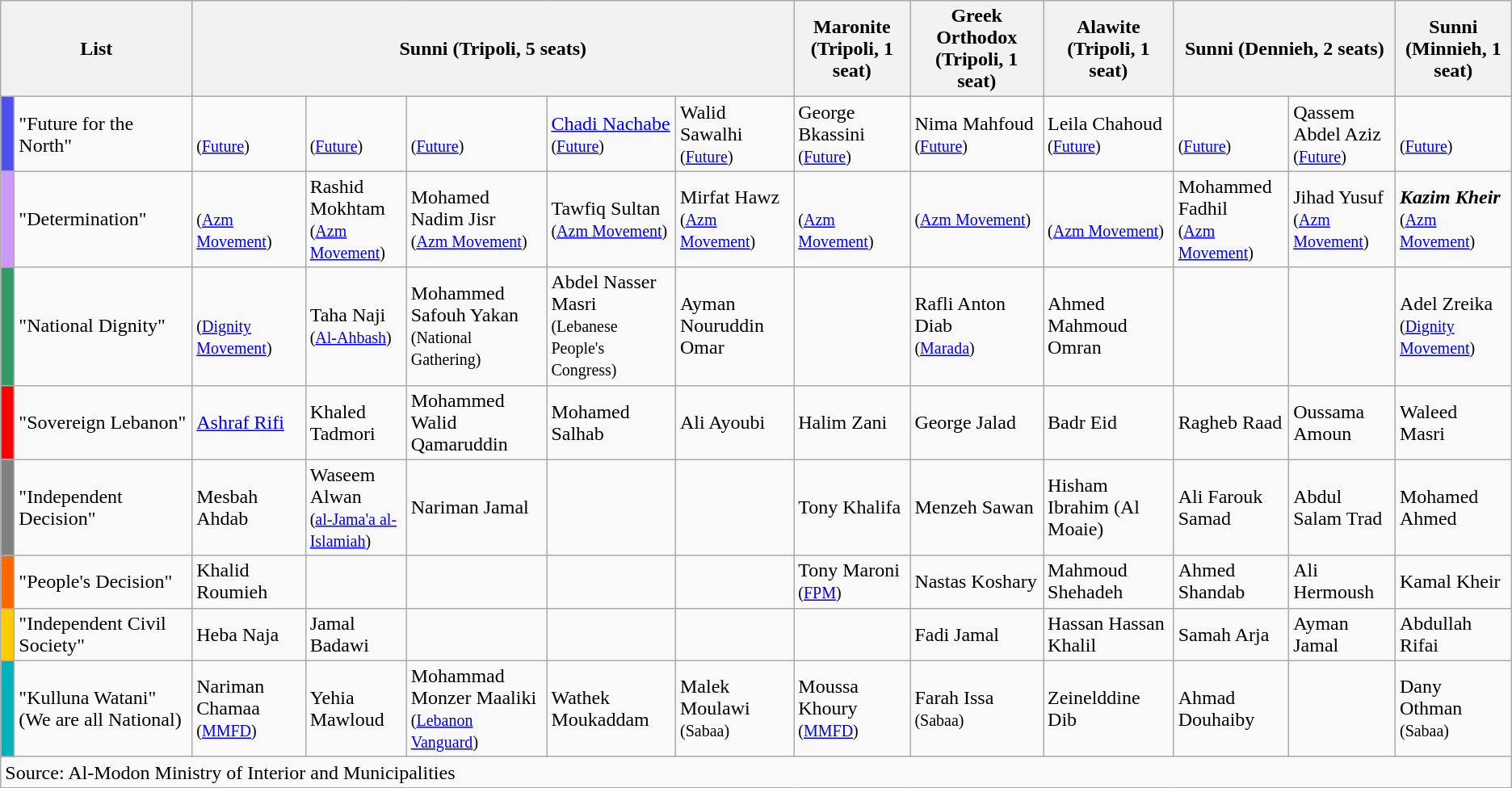<table class="wikitable" style="text-align:left">
<tr>
<th colspan="2">List</th>
<th colspan="5">Sunni (Tripoli, 5 seats)</th>
<th>Maronite (Tripoli, 1 seat)</th>
<th>Greek Orthodox (Tripoli, 1 seat)</th>
<th>Alawite (Tripoli, 1 seat)</th>
<th colspan="2">Sunni (Dennieh, 2 seats)</th>
<th>Sunni (Minnieh, 1 seat)</th>
</tr>
<tr>
<td align=left, style="background-color:#4e4eec"> </td>
<td align="left">"Future for the North"</td>
<td><br><small>(<a href='#'>Future</a>)</small></td>
<td><br><small>(<a href='#'>Future</a>)</small></td>
<td><br><small>(<a href='#'>Future</a>)</small></td>
<td><a href='#'>Chadi Nachabe</a><br><small>(<a href='#'>Future</a>)</small></td>
<td>Walid Sawalhi<br><small>(<a href='#'>Future</a>)</small></td>
<td>George Bkassini<br><small>(<a href='#'>Future</a>)</small></td>
<td>Nima Mahfoud<br><small>(<a href='#'>Future</a>)</small></td>
<td>Leila Chahoud<br><small>(<a href='#'>Future</a>)</small></td>
<td><br><small>(<a href='#'>Future</a>)</small></td>
<td>Qassem Abdel Aziz<br><small>(<a href='#'>Future</a>)</small></td>
<td><br><small>(<a href='#'>Future</a>)</small></td>
</tr>
<tr>
<td align=left, style="background-color:#cc99ff"> </td>
<td align="left">"Determination"</td>
<td><br><small>(<a href='#'>Azm Movement</a>)</small></td>
<td>Rashid Mokhtam<br><small>(<a href='#'>Azm Movement</a>)</small></td>
<td>Mohamed Nadim Jisr<br><small>(<a href='#'>Azm Movement</a>)</small></td>
<td>Tawfiq Sultan<br><small>(<a href='#'>Azm Movement</a>)</small></td>
<td>Mirfat Hawz<br><small>(<a href='#'>Azm Movement</a>)</small></td>
<td><br><small>(<a href='#'>Azm Movement</a>)</small></td>
<td><small>(<a href='#'>Azm Movement</a>)</small></td>
<td><br><small>(<a href='#'>Azm Movement</a>)</small></td>
<td>Mohammed Fadhil<br><small>(<a href='#'>Azm Movement</a>)</small></td>
<td>Jihad Yusuf<br><small>(<a href='#'>Azm Movement</a>)</small></td>
<td><strong><em>Kazim Kheir</em></strong><br><small>(<a href='#'>Azm Movement</a>)</small></td>
</tr>
<tr>
<td align=left, style="background-color:#339966"> </td>
<td align="left">"National Dignity"</td>
<td><br><small>(<a href='#'>Dignity Movement</a>)</small></td>
<td>Taha Naji<br><small>(<a href='#'>Al-Ahbash</a>)</small></td>
<td>Mohammed Safouh Yakan<br><small>(National Gathering)</small></td>
<td>Abdel Nasser Masri<br><small>(Lebanese People's Congress)</small></td>
<td>Ayman Nouruddin Omar</td>
<td></td>
<td>Rafli Anton Diab<br><small>(<a href='#'>Marada</a>)</small></td>
<td>Ahmed Mahmoud Omran</td>
<td></td>
<td></td>
<td>Adel Zreika<br><small>(<a href='#'>Dignity Movement</a>)</small></td>
</tr>
<tr>
<td align=left, style="background-color:#ff0000"> </td>
<td align="left">"Sovereign Lebanon"</td>
<td><a href='#'>Ashraf Rifi</a></td>
<td>Khaled Tadmori</td>
<td>Mohammed Walid Qamaruddin</td>
<td>Mohamed Salhab</td>
<td>Ali Ayoubi</td>
<td>Halim Zani</td>
<td>George Jalad</td>
<td>Badr Eid</td>
<td>Ragheb Raad</td>
<td>Oussama Amoun</td>
<td>Waleed Masri</td>
</tr>
<tr>
<td align=left, style="background-color:#808080"> </td>
<td align="left">"Independent Decision"</td>
<td>Mesbah Ahdab</td>
<td>Waseem Alwan<br><small>(<a href='#'>al-Jama'a al-Islamiah</a>)</small></td>
<td>Nariman Jamal</td>
<td></td>
<td></td>
<td>Tony Khalifa</td>
<td>Menzeh Sawan</td>
<td>Hisham Ibrahim (Al Moaie)</td>
<td>Ali Farouk Samad</td>
<td>Abdul Salam Trad</td>
<td>Mohamed Ahmed</td>
</tr>
<tr>
<td align=left, style="background-color:#ff6600"> </td>
<td align="left">"People's Decision"</td>
<td>Khalid Roumieh</td>
<td></td>
<td></td>
<td></td>
<td></td>
<td>Tony Maroni<br><small>(<a href='#'>FPM</a>)</small></td>
<td>Nastas Koshary</td>
<td>Mahmoud Shehadeh</td>
<td>Ahmed Shandab</td>
<td>Ali Hermoush</td>
<td>Kamal Kheir</td>
</tr>
<tr>
<td align=left, style="background-color:#ffcc00"> </td>
<td align="left">"Independent Civil Society"</td>
<td>Heba Naja</td>
<td>Jamal Badawi</td>
<td></td>
<td></td>
<td></td>
<td></td>
<td>Fadi Jamal</td>
<td>Hassan Hassan Khalil</td>
<td>Samah Arja</td>
<td>Ayman Jamal</td>
<td>Abdullah Rifai</td>
</tr>
<tr>
<td align=left, style="background-color:#00b0bd"> </td>
<td align="left">"Kulluna Watani" (We are all National)</td>
<td>Nariman Chamaa <small>(<a href='#'>MMFD</a>)</small></td>
<td>Yehia Mawloud</td>
<td>Mohammad Monzer Maaliki<br><small>(<a href='#'>Lebanon Vanguard</a>)</small></td>
<td>Wathek Moukaddam</td>
<td>Malek Moulawi<br><small>(Sabaa)</small></td>
<td>Moussa Khoury <small>(<a href='#'>MMFD</a>)</small></td>
<td>Farah Issa<br><small>(Sabaa)</small></td>
<td>Zeinelddine Dib</td>
<td>Ahmad Douhaiby</td>
<td></td>
<td>Dany Othman <small>(Sabaa)</small></td>
</tr>
<tr>
<td colspan="13">Source: Al-Modon Ministry of Interior and Municipalities</td>
</tr>
</table>
